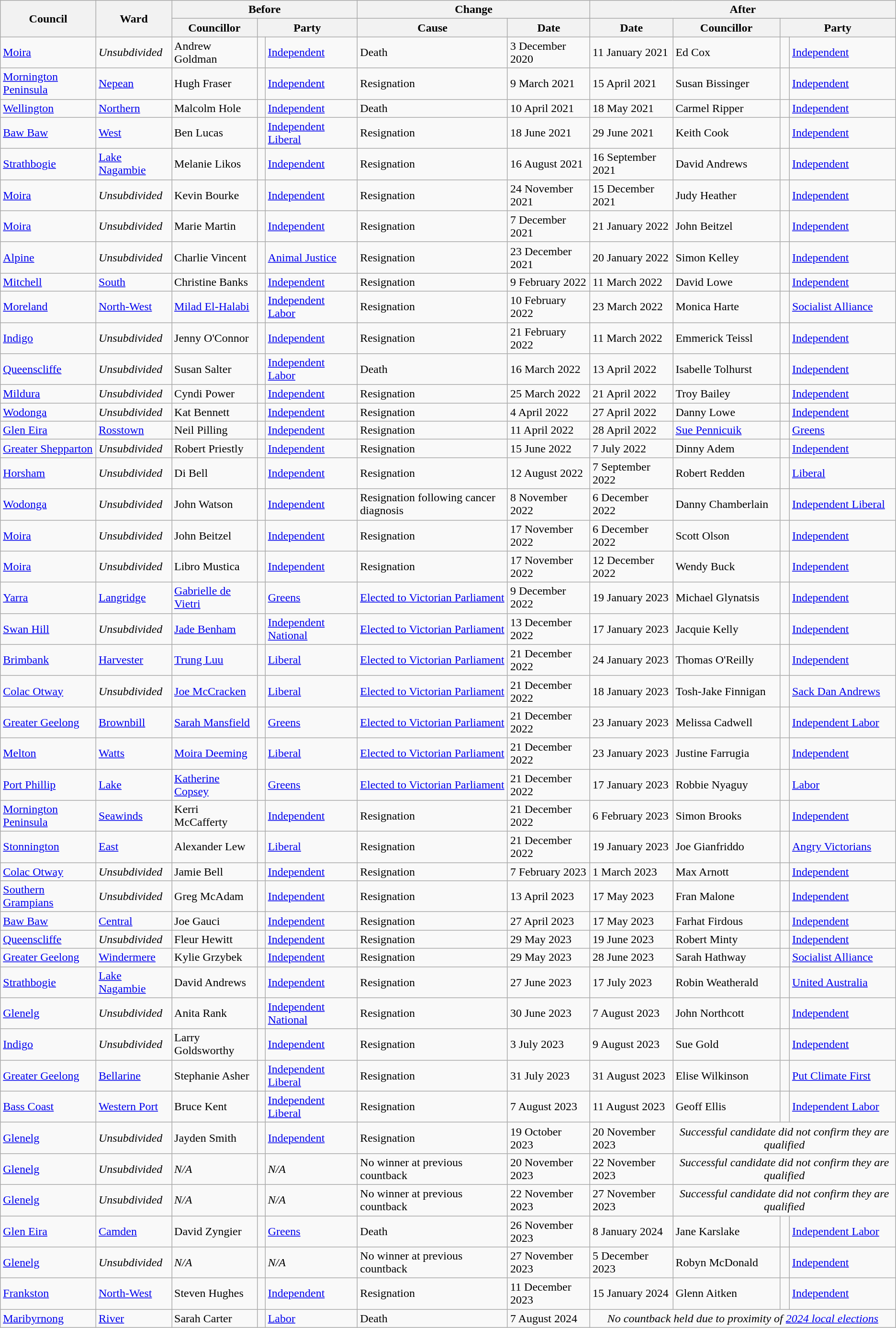<table class="wikitable sortable" style="border: none;">
<tr>
<th rowspan="2">Council</th>
<th rowspan="2">Ward</th>
<th colspan="3">Before</th>
<th colspan="2">Change</th>
<th colspan="4">After</th>
</tr>
<tr>
<th>Councillor</th>
<th colspan="2">Party</th>
<th>Cause</th>
<th>Date</th>
<th>Date</th>
<th>Councillor</th>
<th colspan="2">Party</th>
</tr>
<tr>
<td><a href='#'>Moira</a></td>
<td><em>Unsubdivided</em></td>
<td>Andrew Goldman</td>
<td> </td>
<td><a href='#'>Independent</a></td>
<td>Death</td>
<td>3 December 2020</td>
<td>11 January 2021</td>
<td>Ed Cox</td>
<td> </td>
<td><a href='#'>Independent</a></td>
</tr>
<tr>
<td><a href='#'>Mornington Peninsula</a></td>
<td><a href='#'>Nepean</a></td>
<td>Hugh Fraser</td>
<td> </td>
<td><a href='#'>Independent</a></td>
<td>Resignation</td>
<td>9 March 2021</td>
<td>15 April 2021</td>
<td>Susan Bissinger</td>
<td> </td>
<td><a href='#'>Independent</a></td>
</tr>
<tr>
<td><a href='#'>Wellington</a></td>
<td><a href='#'>Northern</a></td>
<td>Malcolm Hole</td>
<td> </td>
<td><a href='#'>Independent</a></td>
<td>Death</td>
<td>10 April 2021</td>
<td>18 May 2021</td>
<td>Carmel Ripper</td>
<td> </td>
<td><a href='#'>Independent</a></td>
</tr>
<tr>
<td><a href='#'>Baw Baw</a></td>
<td><a href='#'>West</a></td>
<td>Ben Lucas</td>
<td> </td>
<td><a href='#'>Independent Liberal</a></td>
<td>Resignation</td>
<td>18 June 2021</td>
<td>29 June 2021</td>
<td>Keith Cook</td>
<td> </td>
<td><a href='#'>Independent</a></td>
</tr>
<tr>
<td><a href='#'>Strathbogie</a></td>
<td><a href='#'>Lake Nagambie</a></td>
<td>Melanie Likos</td>
<td> </td>
<td><a href='#'>Independent</a></td>
<td>Resignation</td>
<td>16 August 2021</td>
<td>16 September 2021</td>
<td>David Andrews</td>
<td> </td>
<td><a href='#'>Independent</a></td>
</tr>
<tr>
<td><a href='#'>Moira</a></td>
<td><em>Unsubdivided</em></td>
<td>Kevin Bourke</td>
<td> </td>
<td><a href='#'>Independent</a></td>
<td>Resignation</td>
<td>24 November 2021</td>
<td>15 December 2021</td>
<td>Judy Heather</td>
<td> </td>
<td><a href='#'>Independent</a></td>
</tr>
<tr>
<td><a href='#'>Moira</a></td>
<td><em>Unsubdivided</em></td>
<td>Marie Martin</td>
<td> </td>
<td><a href='#'>Independent</a></td>
<td>Resignation</td>
<td>7 December 2021</td>
<td>21 January 2022</td>
<td>John Beitzel</td>
<td> </td>
<td><a href='#'>Independent</a></td>
</tr>
<tr>
<td><a href='#'>Alpine</a></td>
<td><em>Unsubdivided</em></td>
<td>Charlie Vincent</td>
<td> </td>
<td><a href='#'>Animal Justice</a></td>
<td>Resignation</td>
<td>23 December 2021</td>
<td>20 January 2022</td>
<td>Simon Kelley</td>
<td> </td>
<td><a href='#'>Independent</a></td>
</tr>
<tr>
<td><a href='#'>Mitchell</a></td>
<td><a href='#'>South</a></td>
<td>Christine Banks</td>
<td> </td>
<td><a href='#'>Independent</a></td>
<td>Resignation</td>
<td>9 February 2022</td>
<td>11 March 2022</td>
<td>David Lowe</td>
<td> </td>
<td><a href='#'>Independent</a></td>
</tr>
<tr>
<td><a href='#'>Moreland</a></td>
<td><a href='#'>North-West</a></td>
<td><a href='#'>Milad El-Halabi</a></td>
<td> </td>
<td><a href='#'>Independent Labor</a></td>
<td>Resignation</td>
<td>10 February 2022</td>
<td>23 March 2022</td>
<td>Monica Harte</td>
<td> </td>
<td><a href='#'>Socialist Alliance</a></td>
</tr>
<tr>
<td><a href='#'>Indigo</a></td>
<td><em>Unsubdivided</em></td>
<td>Jenny O'Connor</td>
<td> </td>
<td><a href='#'>Independent</a></td>
<td>Resignation</td>
<td>21 February 2022</td>
<td>11 March 2022</td>
<td>Emmerick Teissl</td>
<td> </td>
<td><a href='#'>Independent</a></td>
</tr>
<tr>
<td><a href='#'>Queenscliffe</a></td>
<td><em>Unsubdivided</em></td>
<td>Susan Salter</td>
<td> </td>
<td><a href='#'>Independent Labor</a></td>
<td>Death</td>
<td>16 March 2022</td>
<td>13 April 2022</td>
<td>Isabelle Tolhurst</td>
<td> </td>
<td><a href='#'>Independent</a></td>
</tr>
<tr>
<td><a href='#'>Mildura</a></td>
<td><em>Unsubdivided</em></td>
<td>Cyndi Power</td>
<td> </td>
<td><a href='#'>Independent</a></td>
<td>Resignation</td>
<td>25 March 2022</td>
<td>21 April 2022</td>
<td>Troy Bailey</td>
<td> </td>
<td><a href='#'>Independent</a></td>
</tr>
<tr>
<td><a href='#'>Wodonga</a></td>
<td><em>Unsubdivided</em></td>
<td>Kat Bennett</td>
<td> </td>
<td><a href='#'>Independent</a></td>
<td>Resignation</td>
<td>4 April 2022</td>
<td>27 April 2022</td>
<td>Danny Lowe</td>
<td> </td>
<td><a href='#'>Independent</a></td>
</tr>
<tr>
<td><a href='#'>Glen Eira</a></td>
<td><a href='#'>Rosstown</a></td>
<td>Neil Pilling</td>
<td> </td>
<td><a href='#'>Independent</a></td>
<td>Resignation</td>
<td>11 April 2022</td>
<td>28 April 2022</td>
<td><a href='#'>Sue Pennicuik</a></td>
<td> </td>
<td><a href='#'>Greens</a></td>
</tr>
<tr>
<td><a href='#'>Greater Shepparton</a></td>
<td><em>Unsubdivided</em></td>
<td>Robert Priestly</td>
<td> </td>
<td><a href='#'>Independent</a></td>
<td>Resignation</td>
<td>15 June 2022</td>
<td>7 July 2022</td>
<td>Dinny Adem</td>
<td> </td>
<td><a href='#'>Independent</a></td>
</tr>
<tr>
<td><a href='#'>Horsham</a></td>
<td><em>Unsubdivided</em></td>
<td>Di Bell</td>
<td> </td>
<td><a href='#'>Independent</a></td>
<td>Resignation</td>
<td>12 August 2022</td>
<td>7 September 2022</td>
<td>Robert Redden</td>
<td> </td>
<td><a href='#'>Liberal</a></td>
</tr>
<tr>
<td><a href='#'>Wodonga</a></td>
<td><em>Unsubdivided</em></td>
<td>John Watson</td>
<td> </td>
<td><a href='#'>Independent</a></td>
<td>Resignation following cancer diagnosis</td>
<td>8 November 2022</td>
<td>6 December 2022</td>
<td>Danny Chamberlain</td>
<td> </td>
<td><a href='#'>Independent Liberal</a></td>
</tr>
<tr>
<td><a href='#'>Moira</a></td>
<td><em>Unsubdivided</em></td>
<td>John Beitzel</td>
<td> </td>
<td><a href='#'>Independent</a></td>
<td>Resignation</td>
<td>17 November 2022</td>
<td>6 December 2022</td>
<td>Scott Olson</td>
<td> </td>
<td><a href='#'>Independent</a></td>
</tr>
<tr>
<td><a href='#'>Moira</a></td>
<td><em>Unsubdivided</em></td>
<td>Libro Mustica</td>
<td> </td>
<td><a href='#'>Independent</a></td>
<td>Resignation</td>
<td>17 November 2022</td>
<td>12 December 2022</td>
<td>Wendy Buck</td>
<td> </td>
<td><a href='#'>Independent</a></td>
</tr>
<tr>
<td><a href='#'>Yarra</a></td>
<td><a href='#'>Langridge</a></td>
<td><a href='#'>Gabrielle de Vietri</a></td>
<td> </td>
<td><a href='#'>Greens</a></td>
<td><a href='#'>Elected to Victorian Parliament</a></td>
<td>9 December 2022</td>
<td>19 January 2023</td>
<td>Michael Glynatsis</td>
<td> </td>
<td><a href='#'>Independent</a></td>
</tr>
<tr>
<td><a href='#'>Swan Hill</a></td>
<td><em>Unsubdivided</em></td>
<td><a href='#'>Jade Benham</a></td>
<td> </td>
<td><a href='#'>Independent National</a></td>
<td><a href='#'>Elected to Victorian Parliament</a></td>
<td>13 December 2022</td>
<td>17 January 2023</td>
<td>Jacquie Kelly</td>
<td> </td>
<td><a href='#'>Independent</a></td>
</tr>
<tr>
<td><a href='#'>Brimbank</a></td>
<td><a href='#'>Harvester</a></td>
<td><a href='#'>Trung Luu</a></td>
<td> </td>
<td><a href='#'>Liberal</a></td>
<td><a href='#'>Elected to Victorian Parliament</a></td>
<td>21 December 2022</td>
<td>24 January 2023</td>
<td>Thomas O'Reilly</td>
<td> </td>
<td><a href='#'>Independent</a></td>
</tr>
<tr>
<td><a href='#'>Colac Otway</a></td>
<td><em>Unsubdivided</em></td>
<td><a href='#'>Joe McCracken</a></td>
<td> </td>
<td><a href='#'>Liberal</a></td>
<td><a href='#'>Elected to Victorian Parliament</a></td>
<td>21 December 2022</td>
<td>18 January 2023</td>
<td>Tosh-Jake Finnigan</td>
<td> </td>
<td><a href='#'>Sack Dan Andrews</a></td>
</tr>
<tr>
<td><a href='#'>Greater Geelong</a></td>
<td><a href='#'>Brownbill</a></td>
<td><a href='#'>Sarah Mansfield</a></td>
<td> </td>
<td><a href='#'>Greens</a></td>
<td><a href='#'>Elected to Victorian Parliament</a></td>
<td>21 December 2022</td>
<td>23 January 2023</td>
<td>Melissa Cadwell</td>
<td> </td>
<td><a href='#'>Independent Labor</a></td>
</tr>
<tr>
<td><a href='#'>Melton</a></td>
<td><a href='#'>Watts</a></td>
<td><a href='#'>Moira Deeming</a></td>
<td> </td>
<td><a href='#'>Liberal</a></td>
<td><a href='#'>Elected to Victorian Parliament</a></td>
<td>21 December 2022</td>
<td>23 January 2023</td>
<td>Justine Farrugia</td>
<td> </td>
<td><a href='#'>Independent</a></td>
</tr>
<tr>
<td><a href='#'>Port Phillip</a></td>
<td><a href='#'>Lake</a></td>
<td><a href='#'>Katherine Copsey</a></td>
<td> </td>
<td><a href='#'>Greens</a></td>
<td><a href='#'>Elected to Victorian Parliament</a></td>
<td>21 December 2022</td>
<td>17 January 2023</td>
<td>Robbie Nyaguy</td>
<td> </td>
<td><a href='#'>Labor</a></td>
</tr>
<tr>
<td><a href='#'>Mornington Peninsula</a></td>
<td><a href='#'>Seawinds</a></td>
<td>Kerri McCafferty</td>
<td> </td>
<td><a href='#'>Independent</a></td>
<td>Resignation</td>
<td>21 December 2022</td>
<td>6 February 2023</td>
<td>Simon Brooks</td>
<td> </td>
<td><a href='#'>Independent</a></td>
</tr>
<tr>
<td><a href='#'>Stonnington</a></td>
<td><a href='#'>East</a></td>
<td>Alexander Lew</td>
<td> </td>
<td><a href='#'>Liberal</a></td>
<td>Resignation</td>
<td>21 December 2022</td>
<td>19 January 2023</td>
<td>Joe Gianfriddo</td>
<td> </td>
<td><a href='#'>Angry Victorians</a></td>
</tr>
<tr>
<td><a href='#'>Colac Otway</a></td>
<td><em>Unsubdivided</em></td>
<td>Jamie Bell</td>
<td> </td>
<td><a href='#'>Independent</a></td>
<td>Resignation</td>
<td>7 February 2023</td>
<td>1 March 2023</td>
<td>Max Arnott</td>
<td> </td>
<td><a href='#'>Independent</a></td>
</tr>
<tr>
<td><a href='#'>Southern Grampians</a></td>
<td><em>Unsubdivided</em></td>
<td>Greg McAdam</td>
<td> </td>
<td><a href='#'>Independent</a></td>
<td>Resignation</td>
<td>13 April 2023</td>
<td>17 May 2023</td>
<td>Fran Malone</td>
<td> </td>
<td><a href='#'>Independent</a></td>
</tr>
<tr>
<td><a href='#'>Baw Baw</a></td>
<td><a href='#'>Central</a></td>
<td>Joe Gauci</td>
<td> </td>
<td><a href='#'>Independent</a></td>
<td>Resignation</td>
<td>27 April 2023</td>
<td>17 May 2023</td>
<td>Farhat Firdous</td>
<td> </td>
<td><a href='#'>Independent</a></td>
</tr>
<tr>
<td><a href='#'>Queenscliffe</a></td>
<td><em>Unsubdivided</em></td>
<td>Fleur Hewitt</td>
<td> </td>
<td><a href='#'>Independent</a></td>
<td>Resignation</td>
<td>29 May 2023</td>
<td>19 June 2023</td>
<td>Robert Minty</td>
<td> </td>
<td><a href='#'>Independent</a></td>
</tr>
<tr>
<td><a href='#'>Greater Geelong</a></td>
<td><a href='#'>Windermere</a></td>
<td>Kylie Grzybek</td>
<td> </td>
<td><a href='#'>Independent</a></td>
<td>Resignation</td>
<td>29 May 2023</td>
<td>28 June 2023</td>
<td>Sarah Hathway</td>
<td> </td>
<td><a href='#'>Socialist Alliance</a></td>
</tr>
<tr>
<td><a href='#'>Strathbogie</a></td>
<td><a href='#'>Lake Nagambie</a></td>
<td>David Andrews</td>
<td> </td>
<td><a href='#'>Independent</a></td>
<td>Resignation</td>
<td>27 June 2023</td>
<td>17 July 2023</td>
<td>Robin Weatherald</td>
<td> </td>
<td><a href='#'>United Australia</a></td>
</tr>
<tr>
<td><a href='#'>Glenelg</a></td>
<td><em>Unsubdivided</em></td>
<td>Anita Rank</td>
<td> </td>
<td><a href='#'>Independent National</a></td>
<td>Resignation</td>
<td>30 June 2023</td>
<td>7 August 2023</td>
<td>John Northcott</td>
<td> </td>
<td><a href='#'>Independent</a></td>
</tr>
<tr>
<td><a href='#'>Indigo</a></td>
<td><em>Unsubdivided</em></td>
<td>Larry Goldsworthy</td>
<td> </td>
<td><a href='#'>Independent</a></td>
<td>Resignation</td>
<td>3 July 2023</td>
<td>9 August 2023</td>
<td>Sue Gold</td>
<td> </td>
<td><a href='#'>Independent</a></td>
</tr>
<tr>
<td><a href='#'>Greater Geelong</a></td>
<td><a href='#'>Bellarine</a></td>
<td>Stephanie Asher</td>
<td> </td>
<td><a href='#'>Independent Liberal</a></td>
<td>Resignation</td>
<td>31 July 2023</td>
<td>31 August 2023</td>
<td>Elise Wilkinson</td>
<td> </td>
<td><a href='#'>Put Climate First</a></td>
</tr>
<tr>
<td><a href='#'>Bass Coast</a></td>
<td><a href='#'>Western Port</a></td>
<td>Bruce Kent</td>
<td> </td>
<td><a href='#'>Independent Liberal</a></td>
<td>Resignation</td>
<td>7 August 2023</td>
<td>11 August 2023</td>
<td>Geoff Ellis</td>
<td> </td>
<td><a href='#'>Independent Labor</a></td>
</tr>
<tr>
<td><a href='#'>Glenelg</a></td>
<td><em>Unsubdivided</em></td>
<td>Jayden Smith</td>
<td> </td>
<td><a href='#'>Independent</a></td>
<td>Resignation</td>
<td>19 October 2023</td>
<td>20 November 2023</td>
<td colspan=5; align=center><em>Successful candidate did not confirm they are qualified</em></td>
</tr>
<tr>
<td><a href='#'>Glenelg</a></td>
<td><em>Unsubdivided</em></td>
<td><em>N/A</em></td>
<td> </td>
<td><em>N/A</em></td>
<td>No winner at previous countback</td>
<td>20 November 2023</td>
<td>22 November 2023</td>
<td colspan=5; align=center><em>Successful candidate did not confirm they are qualified</em></td>
</tr>
<tr>
<td><a href='#'>Glenelg</a></td>
<td><em>Unsubdivided</em></td>
<td><em>N/A</em></td>
<td> </td>
<td><em>N/A</em></td>
<td>No winner at previous countback</td>
<td>22 November 2023</td>
<td>27 November 2023</td>
<td colspan=5; align=center><em>Successful candidate did not confirm they are qualified</em></td>
</tr>
<tr>
<td><a href='#'>Glen Eira</a></td>
<td><a href='#'>Camden</a></td>
<td>David Zyngier</td>
<td> </td>
<td><a href='#'>Greens</a></td>
<td>Death</td>
<td>26 November 2023</td>
<td>8 January 2024</td>
<td>Jane Karslake</td>
<td> </td>
<td><a href='#'>Independent Labor</a></td>
</tr>
<tr>
<td><a href='#'>Glenelg</a></td>
<td><em>Unsubdivided</em></td>
<td><em>N/A</em></td>
<td> </td>
<td><em>N/A</em></td>
<td>No winner at previous countback</td>
<td>27 November 2023</td>
<td>5 December 2023</td>
<td>Robyn McDonald</td>
<td> </td>
<td><a href='#'>Independent</a></td>
</tr>
<tr>
<td><a href='#'>Frankston</a></td>
<td><a href='#'>North-West</a></td>
<td>Steven Hughes</td>
<td> </td>
<td><a href='#'>Independent</a></td>
<td>Resignation</td>
<td>11 December 2023</td>
<td>15 January 2024</td>
<td>Glenn Aitken</td>
<td> </td>
<td><a href='#'>Independent</a></td>
</tr>
<tr>
<td><a href='#'>Maribyrnong</a></td>
<td><a href='#'>River</a></td>
<td>Sarah Carter</td>
<td> </td>
<td><a href='#'>Labor</a></td>
<td>Death</td>
<td>7 August 2024</td>
<td colspan=4; align=center><em>No countback held due to proximity of <a href='#'>2024 local elections</a></em></td>
</tr>
</table>
